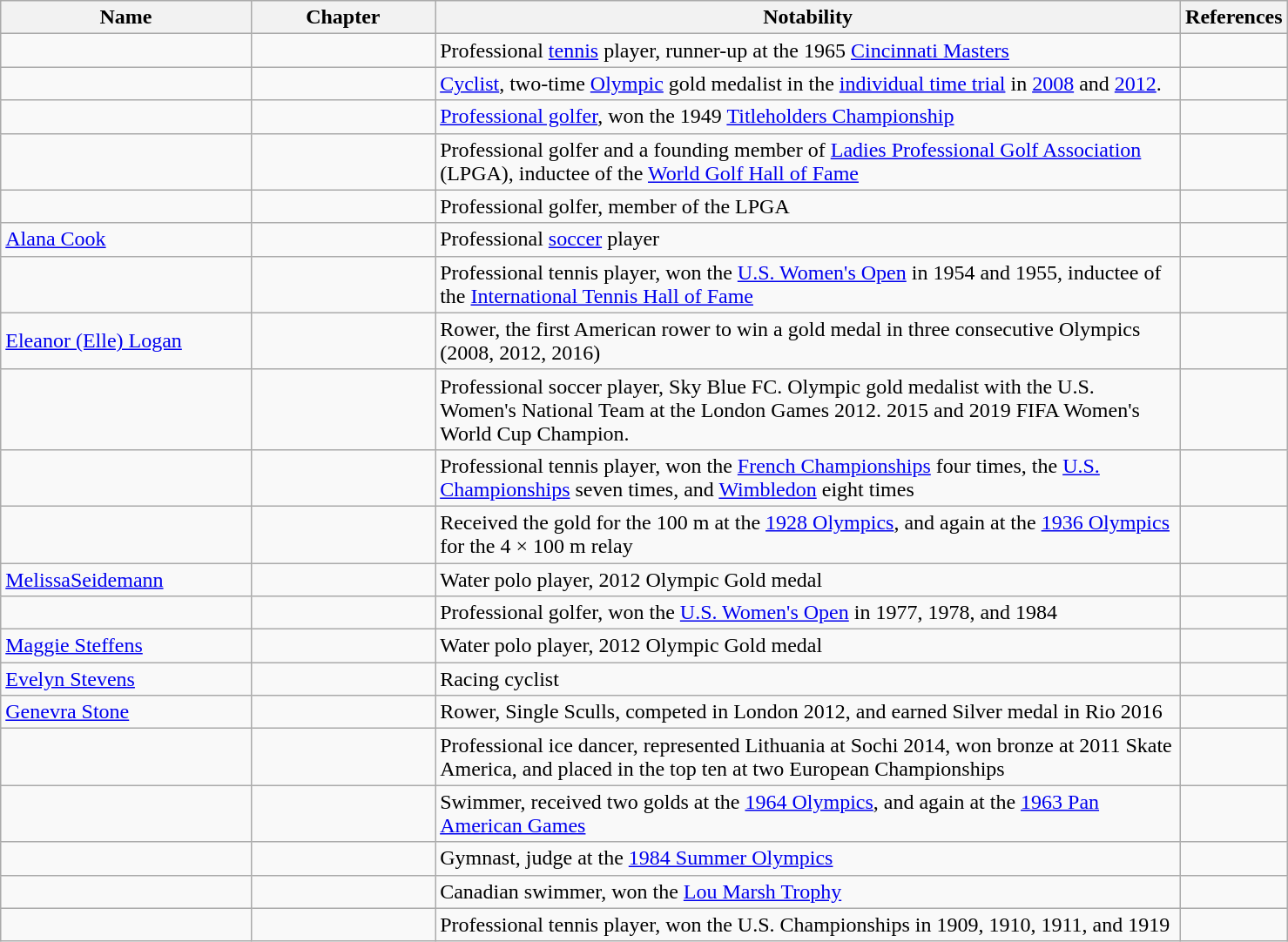<table class="wikitable sortable" style="width:78%;">
<tr valign="top">
<th style="width:20%;">Name</th>
<th style="width:15%;">Chapter</th>
<th style="width:62%;" class="unsortable">Notability</th>
<th style="width:3%;" class="unsortable">References</th>
</tr>
<tr valign="top">
<td></td>
<td></td>
<td>Professional <a href='#'>tennis</a> player, runner-up at the 1965 <a href='#'>Cincinnati Masters</a></td>
<td></td>
</tr>
<tr>
<td></td>
<td></td>
<td><a href='#'>Cyclist</a>, two-time <a href='#'>Olympic</a> gold medalist in the <a href='#'>individual time trial</a> in <a href='#'>2008</a> and <a href='#'>2012</a>.</td>
<td></td>
</tr>
<tr>
<td></td>
<td></td>
<td><a href='#'>Professional golfer</a>, won the 1949 <a href='#'>Titleholders Championship</a></td>
<td></td>
</tr>
<tr>
<td></td>
<td></td>
<td>Professional golfer and a founding member of <a href='#'>Ladies Professional Golf Association</a> (LPGA), inductee of the <a href='#'>World Golf Hall of Fame</a></td>
<td></td>
</tr>
<tr>
<td></td>
<td></td>
<td>Professional golfer, member of the LPGA</td>
<td></td>
</tr>
<tr>
<td><a href='#'>Alana Cook</a></td>
<td></td>
<td>Professional <a href='#'>soccer</a> player</td>
<td></td>
</tr>
<tr>
<td></td>
<td></td>
<td>Professional tennis player, won the <a href='#'>U.S. Women's Open</a> in 1954 and 1955, inductee of the <a href='#'>International Tennis Hall of Fame</a></td>
<td></td>
</tr>
<tr>
<td><a href='#'>Eleanor (Elle) Logan</a></td>
<td></td>
<td>Rower, the first American rower to win a gold medal in three consecutive Olympics (2008, 2012, 2016)</td>
<td></td>
</tr>
<tr>
<td></td>
<td></td>
<td>Professional soccer player, Sky Blue FC. Olympic gold medalist with the U.S. Women's National Team at the London Games 2012. 2015 and 2019 FIFA Women's World Cup Champion.</td>
<td></td>
</tr>
<tr>
<td></td>
<td></td>
<td>Professional tennis player, won the <a href='#'>French Championships</a> four times, the <a href='#'>U.S. Championships</a> seven times, and <a href='#'>Wimbledon</a> eight times</td>
<td></td>
</tr>
<tr>
<td></td>
<td></td>
<td>Received the gold for the 100 m at the <a href='#'>1928 Olympics</a>, and again at the <a href='#'>1936 Olympics</a> for the 4 × 100 m relay</td>
<td></td>
</tr>
<tr>
<td><a href='#'>MelissaSeidemann</a></td>
<td></td>
<td>Water polo player, 2012 Olympic Gold medal</td>
<td></td>
</tr>
<tr>
<td></td>
<td></td>
<td>Professional golfer, won the <a href='#'>U.S. Women's Open</a> in 1977, 1978, and 1984</td>
<td></td>
</tr>
<tr>
<td><a href='#'>Maggie Steffens</a></td>
<td></td>
<td>Water polo player, 2012 Olympic Gold medal</td>
<td></td>
</tr>
<tr>
<td><a href='#'>Evelyn Stevens</a></td>
<td></td>
<td>Racing cyclist</td>
<td></td>
</tr>
<tr>
<td><a href='#'>Genevra Stone</a></td>
<td></td>
<td>Rower, Single Sculls, competed in London 2012, and earned Silver medal in Rio 2016</td>
<td></td>
</tr>
<tr>
<td></td>
<td></td>
<td>Professional ice dancer, represented Lithuania at Sochi 2014, won bronze at 2011 Skate America, and placed in the top ten at two European Championships</td>
<td></td>
</tr>
<tr>
<td></td>
<td></td>
<td>Swimmer, received two golds at the <a href='#'>1964 Olympics</a>, and again at the <a href='#'>1963 Pan American Games</a></td>
<td></td>
</tr>
<tr>
<td></td>
<td></td>
<td>Gymnast, judge at the <a href='#'>1984 Summer Olympics</a></td>
<td></td>
</tr>
<tr>
<td></td>
<td></td>
<td>Canadian swimmer, won the <a href='#'>Lou Marsh Trophy</a></td>
<td></td>
</tr>
<tr>
<td></td>
<td></td>
<td>Professional tennis player, won the U.S. Championships in 1909, 1910, 1911, and 1919</td>
<td></td>
</tr>
</table>
